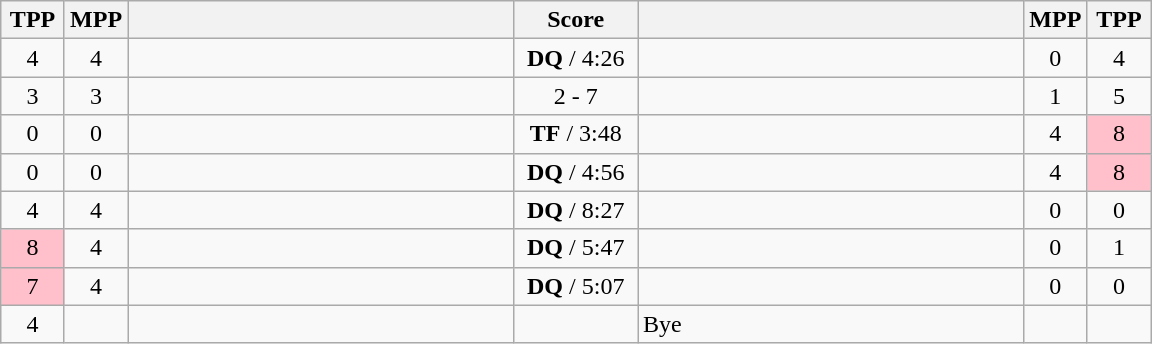<table class="wikitable" style="text-align: center;" |>
<tr>
<th width="35">TPP</th>
<th width="35">MPP</th>
<th width="250"></th>
<th width="75">Score</th>
<th width="250"></th>
<th width="35">MPP</th>
<th width="35">TPP</th>
</tr>
<tr>
<td>4</td>
<td>4</td>
<td style="text-align:left;"></td>
<td><strong>DQ</strong> / 4:26</td>
<td style="text-align:left;"><strong></strong></td>
<td>0</td>
<td>4</td>
</tr>
<tr>
<td>3</td>
<td>3</td>
<td style="text-align:left;"></td>
<td>2 - 7</td>
<td style="text-align:left;"><strong></strong></td>
<td>1</td>
<td>5</td>
</tr>
<tr>
<td>0</td>
<td>0</td>
<td style="text-align:left;"><strong></strong></td>
<td><strong>TF</strong> / 3:48</td>
<td style="text-align:left;"></td>
<td>4</td>
<td bgcolor=pink>8</td>
</tr>
<tr>
<td>0</td>
<td>0</td>
<td style="text-align:left;"><strong></strong></td>
<td><strong>DQ</strong> / 4:56</td>
<td style="text-align:left;"></td>
<td>4</td>
<td bgcolor=pink>8</td>
</tr>
<tr>
<td>4</td>
<td>4</td>
<td style="text-align:left;"></td>
<td><strong>DQ</strong> / 8:27</td>
<td style="text-align:left;"><strong></strong></td>
<td>0</td>
<td>0</td>
</tr>
<tr>
<td bgcolor=pink>8</td>
<td>4</td>
<td style="text-align:left;"></td>
<td><strong>DQ</strong> / 5:47</td>
<td style="text-align:left;"><strong></strong></td>
<td>0</td>
<td>1</td>
</tr>
<tr>
<td bgcolor=pink>7</td>
<td>4</td>
<td style="text-align:left;"></td>
<td><strong>DQ</strong> / 5:07</td>
<td style="text-align:left;"><strong></strong></td>
<td>0</td>
<td>0</td>
</tr>
<tr>
<td>4</td>
<td></td>
<td style="text-align:left;"><strong></strong></td>
<td></td>
<td style="text-align:left;">Bye</td>
<td></td>
<td></td>
</tr>
</table>
